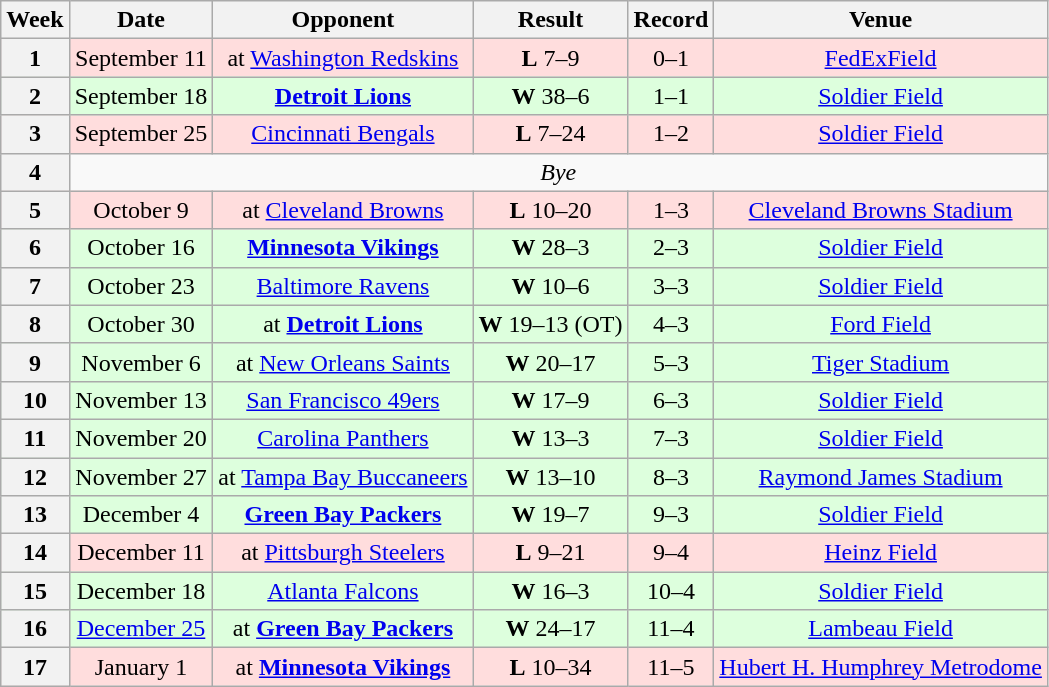<table class="wikitable" style="text-align:center">
<tr>
<th>Week</th>
<th>Date</th>
<th>Opponent</th>
<th>Result</th>
<th>Record</th>
<th>Venue</th>
</tr>
<tr style="background:#fdd">
<th>1</th>
<td>September 11</td>
<td>at <a href='#'>Washington Redskins</a></td>
<td><strong>L</strong> 7–9</td>
<td>0–1</td>
<td><a href='#'>FedExField</a></td>
</tr>
<tr style="background:#dfd">
<th>2</th>
<td>September 18</td>
<td><strong><a href='#'>Detroit Lions</a></strong></td>
<td><strong>W</strong> 38–6</td>
<td>1–1</td>
<td><a href='#'>Soldier Field</a></td>
</tr>
<tr style="background:#fdd">
<th>3</th>
<td>September 25</td>
<td><a href='#'>Cincinnati Bengals</a></td>
<td><strong>L</strong> 7–24</td>
<td>1–2</td>
<td><a href='#'>Soldier Field</a></td>
</tr>
<tr>
<th>4</th>
<td colspan="6"><em>Bye</em></td>
</tr>
<tr style="background:#fdd">
<th>5</th>
<td>October 9</td>
<td>at <a href='#'>Cleveland Browns</a></td>
<td><strong>L</strong> 10–20</td>
<td>1–3</td>
<td><a href='#'>Cleveland Browns Stadium</a></td>
</tr>
<tr style="background:#dfd">
<th>6</th>
<td>October 16</td>
<td><strong><a href='#'>Minnesota Vikings</a></strong></td>
<td><strong>W</strong> 28–3</td>
<td>2–3</td>
<td><a href='#'>Soldier Field</a></td>
</tr>
<tr style="background:#dfd">
<th>7</th>
<td>October 23</td>
<td><a href='#'>Baltimore Ravens</a></td>
<td><strong>W</strong> 10–6</td>
<td>3–3</td>
<td><a href='#'>Soldier Field</a></td>
</tr>
<tr style="background:#dfd">
<th>8</th>
<td>October 30</td>
<td>at <strong><a href='#'>Detroit Lions</a></strong></td>
<td><strong>W</strong> 19–13 (OT)</td>
<td>4–3</td>
<td><a href='#'>Ford Field</a></td>
</tr>
<tr style="background:#dfd">
<th>9</th>
<td>November 6</td>
<td>at <a href='#'>New Orleans Saints</a></td>
<td><strong>W</strong> 20–17</td>
<td>5–3</td>
<td><a href='#'>Tiger Stadium</a></td>
</tr>
<tr style="background:#dfd">
<th>10</th>
<td>November 13</td>
<td><a href='#'>San Francisco 49ers</a></td>
<td><strong>W</strong> 17–9</td>
<td>6–3</td>
<td><a href='#'>Soldier Field</a></td>
</tr>
<tr style="background:#dfd">
<th>11</th>
<td>November 20</td>
<td><a href='#'>Carolina Panthers</a></td>
<td><strong>W</strong> 13–3</td>
<td>7–3</td>
<td><a href='#'>Soldier Field</a></td>
</tr>
<tr style="background:#dfd">
<th>12</th>
<td>November 27</td>
<td>at <a href='#'>Tampa Bay Buccaneers</a></td>
<td><strong>W</strong> 13–10</td>
<td>8–3</td>
<td><a href='#'>Raymond James Stadium</a></td>
</tr>
<tr style="background:#dfd">
<th>13</th>
<td>December 4</td>
<td><strong><a href='#'>Green Bay Packers</a></strong></td>
<td><strong>W</strong> 19–7</td>
<td>9–3</td>
<td><a href='#'>Soldier Field</a></td>
</tr>
<tr style="background:#fdd">
<th>14</th>
<td>December 11</td>
<td>at <a href='#'>Pittsburgh Steelers</a></td>
<td><strong>L</strong> 9–21</td>
<td>9–4</td>
<td><a href='#'>Heinz Field</a></td>
</tr>
<tr style="background:#dfd">
<th>15</th>
<td>December 18</td>
<td><a href='#'>Atlanta Falcons</a></td>
<td><strong>W</strong> 16–3</td>
<td>10–4</td>
<td><a href='#'>Soldier Field</a></td>
</tr>
<tr style="background:#dfd">
<th>16</th>
<td><a href='#'>December 25</a></td>
<td>at <strong><a href='#'>Green Bay Packers</a></strong></td>
<td><strong>W</strong> 24–17</td>
<td>11–4</td>
<td><a href='#'>Lambeau Field</a></td>
</tr>
<tr style="background:#fdd">
<th>17</th>
<td>January 1</td>
<td>at <strong><a href='#'>Minnesota Vikings</a></strong></td>
<td><strong>L</strong> 10–34</td>
<td>11–5</td>
<td><a href='#'>Hubert H. Humphrey Metrodome</a></td>
</tr>
</table>
